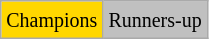<table class="wikitable">
<tr>
<td style="background:Gold;"><small>Champions</small></td>
<td style="background:Silver;"><small>Runners-up</small></td>
</tr>
</table>
